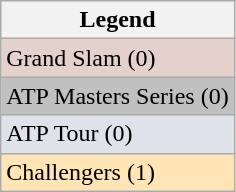<table class=wikitable>
<tr>
<th>Legend</th>
</tr>
<tr bgcolor=e5d1cb>
<td>Grand Slam (0)</td>
</tr>
<tr bgcolor=silver>
<td>ATP Masters Series (0)</td>
</tr>
<tr bgcolor=dfe2e9>
<td>ATP Tour (0)</td>
</tr>
<tr bgcolor=moccasin>
<td>Challengers (1)</td>
</tr>
</table>
